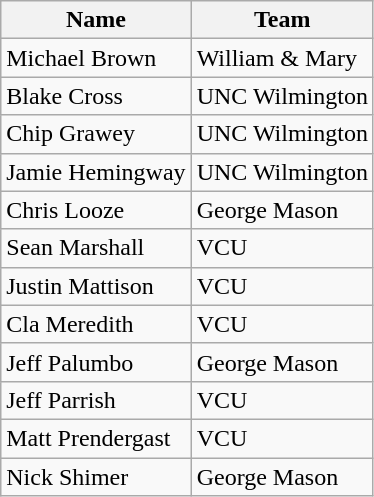<table class=wikitable>
<tr>
<th>Name</th>
<th>Team</th>
</tr>
<tr>
<td>Michael Brown</td>
<td>William & Mary</td>
</tr>
<tr>
<td>Blake Cross</td>
<td>UNC Wilmington</td>
</tr>
<tr>
<td>Chip Grawey</td>
<td>UNC Wilmington</td>
</tr>
<tr>
<td>Jamie Hemingway</td>
<td>UNC Wilmington</td>
</tr>
<tr>
<td>Chris Looze</td>
<td>George Mason</td>
</tr>
<tr>
<td>Sean Marshall</td>
<td>VCU</td>
</tr>
<tr>
<td>Justin Mattison</td>
<td>VCU</td>
</tr>
<tr>
<td>Cla Meredith</td>
<td>VCU</td>
</tr>
<tr>
<td>Jeff Palumbo</td>
<td>George Mason</td>
</tr>
<tr>
<td>Jeff Parrish</td>
<td>VCU</td>
</tr>
<tr>
<td>Matt Prendergast</td>
<td>VCU</td>
</tr>
<tr>
<td>Nick Shimer</td>
<td>George Mason</td>
</tr>
</table>
